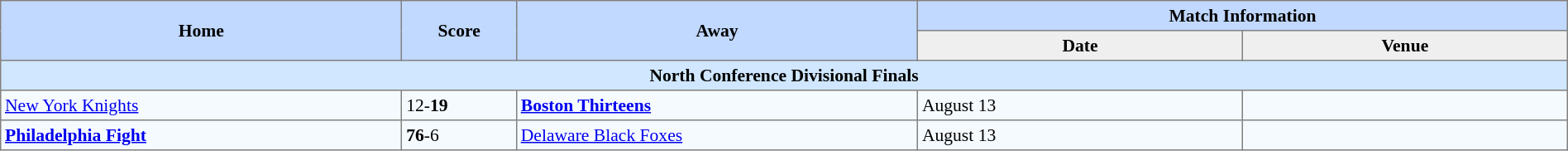<table border="1" cellpadding="3" cellspacing="0" style="border-collapse:collapse; font-size:90%; text-align:center; width:100%">
<tr style="background:#c1d8ff;">
<th rowspan="2" style="width:21%;">Home</th>
<th rowspan="2" style="width:6%;">Score</th>
<th rowspan="2" style="width:21%;">Away</th>
<th colspan=6>Match Information</th>
</tr>
<tr style="background:#efefef;">
<th width=17%>Date</th>
<th width=17%>Venue</th>
</tr>
<tr style="background:#d0e7ff;">
<td colspan=7><strong>North Conference Divisional Finals</strong></td>
</tr>
<tr style="text-align:left; background:#f5faff;">
<td> <a href='#'>New York Knights</a></td>
<td>12-<strong>19</strong></td>
<td> <strong><a href='#'>Boston Thirteens</a></strong></td>
<td>August 13</td>
<td></td>
</tr>
<tr style="text-align:left; background:#f5faff;">
<td> <strong><a href='#'>Philadelphia Fight</a></strong></td>
<td><strong>76</strong>-6</td>
<td> <a href='#'>Delaware Black Foxes</a></td>
<td>August 13</td>
<td></td>
</tr>
</table>
